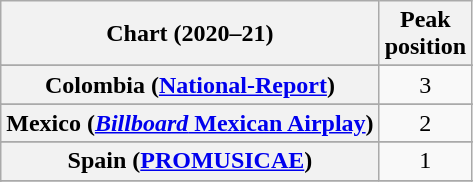<table class="wikitable sortable plainrowheaders" style="text-align:center">
<tr>
<th scope="col">Chart (2020–21)</th>
<th scope="col">Peak<br>position</th>
</tr>
<tr>
</tr>
<tr>
<th scope="row">Colombia (<a href='#'>National-Report</a>)</th>
<td>3</td>
</tr>
<tr>
</tr>
<tr>
</tr>
<tr>
</tr>
<tr>
<th scope="row">Mexico (<a href='#'><em>Billboard</em> Mexican Airplay</a>)</th>
<td>2</td>
</tr>
<tr>
</tr>
<tr>
<th scope="row">Spain (<a href='#'>PROMUSICAE</a>)</th>
<td>1</td>
</tr>
<tr>
</tr>
<tr>
</tr>
<tr>
</tr>
<tr>
</tr>
<tr>
</tr>
<tr>
</tr>
</table>
